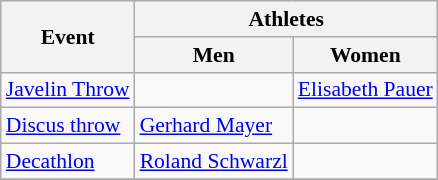<table class=wikitable style="font-size:90%">
<tr>
<th rowspan=2>Event</th>
<th colspan=2>Athletes</th>
</tr>
<tr>
<th>Men</th>
<th>Women</th>
</tr>
<tr>
<td><a href='#'>Javelin Throw</a></td>
<td></td>
<td><a href='#'>Elisabeth Pauer</a></td>
</tr>
<tr>
<td><a href='#'>Discus throw</a></td>
<td><a href='#'>Gerhard Mayer</a></td>
<td></td>
</tr>
<tr>
<td><a href='#'>Decathlon</a></td>
<td><a href='#'>Roland Schwarzl</a></td>
<td></td>
</tr>
<tr>
</tr>
</table>
